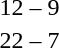<table style="text-align:center">
<tr>
<th width=200></th>
<th width=100></th>
<th width=200></th>
</tr>
<tr>
<td align=right><strong></strong></td>
<td>12 – 9</td>
<td align=left></td>
</tr>
<tr>
<td align=right><strong></strong></td>
<td>22 – 7</td>
<td align=left></td>
</tr>
</table>
